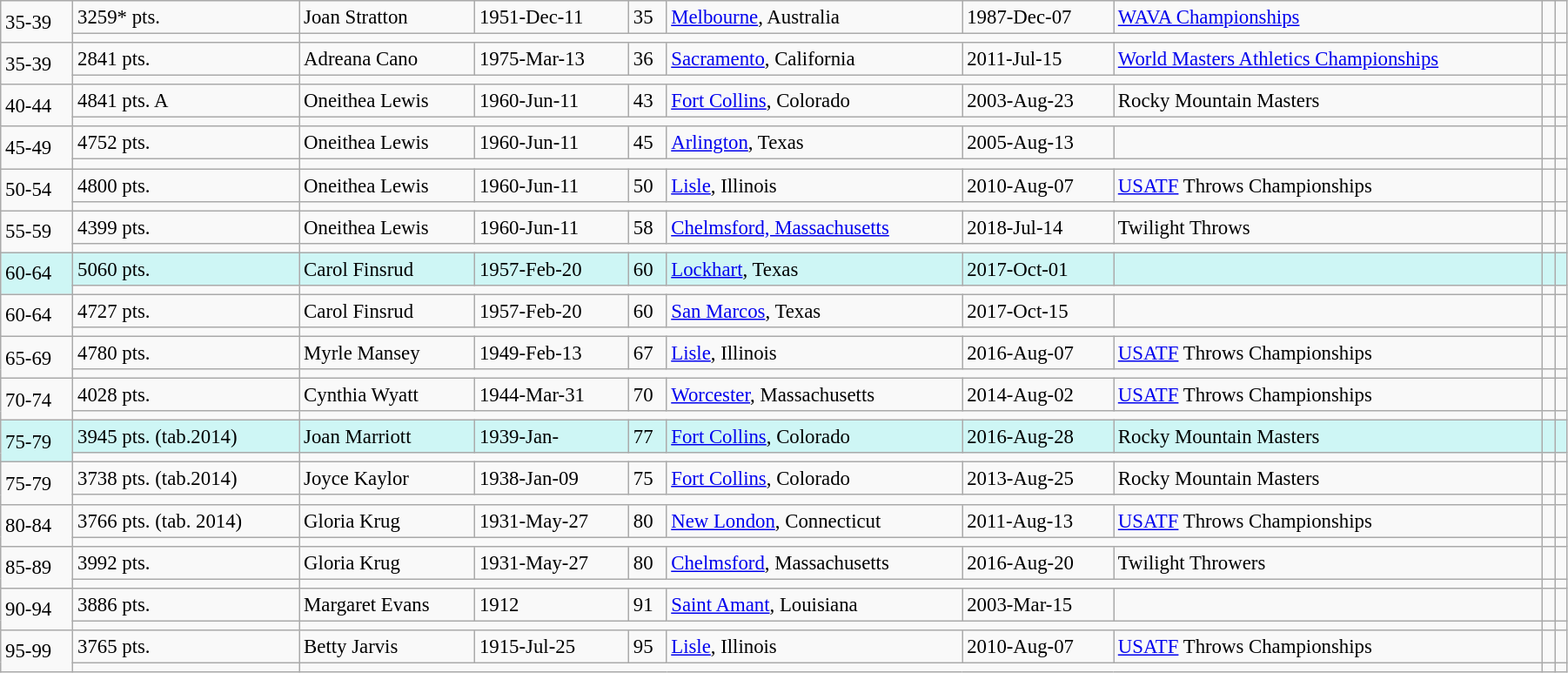<table class="wikitable" style="font-size:95%; width: 95%">
<tr>
<td rowspan=2>35-39</td>
<td>3259* pts.</td>
<td>Joan Stratton</td>
<td>1951-Dec-11</td>
<td>35</td>
<td><a href='#'>Melbourne</a>, Australia</td>
<td>1987-Dec-07</td>
<td><a href='#'>WAVA Championships</a></td>
<td></td>
<td></td>
</tr>
<tr>
<td></td>
<td colspan=6></td>
<td></td>
<td></td>
</tr>
<tr>
<td rowspan=2>35-39</td>
<td>2841 pts.</td>
<td>Adreana Cano</td>
<td>1975-Mar-13</td>
<td>36</td>
<td><a href='#'>Sacramento</a>, California</td>
<td>2011-Jul-15</td>
<td><a href='#'>World Masters Athletics Championships</a></td>
<td></td>
<td></td>
</tr>
<tr>
<td></td>
<td colspan=6></td>
<td></td>
<td></td>
</tr>
<tr>
<td rowspan=2>40-44</td>
<td>4841 pts. A</td>
<td>Oneithea Lewis</td>
<td>1960-Jun-11</td>
<td>43</td>
<td><a href='#'>Fort Collins</a>, Colorado</td>
<td>2003-Aug-23</td>
<td>Rocky Mountain Masters</td>
<td></td>
<td></td>
</tr>
<tr>
<td></td>
<td colspan=6></td>
<td></td>
<td></td>
</tr>
<tr>
<td rowspan=2>45-49</td>
<td>4752 pts.</td>
<td>Oneithea Lewis</td>
<td>1960-Jun-11</td>
<td>45</td>
<td><a href='#'>Arlington</a>, Texas</td>
<td>2005-Aug-13</td>
<td></td>
<td></td>
<td></td>
</tr>
<tr>
<td></td>
<td colspan=6></td>
<td></td>
<td></td>
</tr>
<tr>
<td rowspan=2>50-54</td>
<td>4800 pts.</td>
<td>Oneithea Lewis</td>
<td>1960-Jun-11</td>
<td>50</td>
<td><a href='#'>Lisle</a>, Illinois</td>
<td>2010-Aug-07</td>
<td><a href='#'>USATF</a> Throws Championships</td>
<td></td>
<td></td>
</tr>
<tr>
<td></td>
<td colspan=6></td>
<td></td>
<td></td>
</tr>
<tr>
<td rowspan=2>55-59</td>
<td>4399 pts.</td>
<td>Oneithea Lewis</td>
<td>1960-Jun-11</td>
<td>58</td>
<td><a href='#'>Chelmsford, Massachusetts</a></td>
<td>2018-Jul-14</td>
<td>Twilight Throws</td>
<td></td>
<td></td>
</tr>
<tr>
<td></td>
<td colspan=6></td>
<td></td>
<td></td>
</tr>
<tr style="background:#cef6f5;">
<td rowspan=2>60-64</td>
<td>5060 pts.</td>
<td>Carol Finsrud</td>
<td>1957-Feb-20</td>
<td>60</td>
<td><a href='#'>Lockhart</a>, Texas</td>
<td>2017-Oct-01</td>
<td></td>
<td></td>
<td></td>
</tr>
<tr>
<td></td>
<td colspan=6></td>
<td></td>
<td></td>
</tr>
<tr>
<td rowspan=2>60-64</td>
<td>4727 pts.</td>
<td>Carol Finsrud</td>
<td>1957-Feb-20</td>
<td>60</td>
<td><a href='#'>San Marcos</a>, Texas</td>
<td>2017-Oct-15</td>
<td></td>
<td></td>
<td></td>
</tr>
<tr>
<td></td>
<td colspan=6></td>
<td></td>
<td></td>
</tr>
<tr>
<td rowspan=2>65-69</td>
<td>4780 pts.</td>
<td>Myrle Mansey</td>
<td>1949-Feb-13</td>
<td>67</td>
<td><a href='#'>Lisle</a>, Illinois</td>
<td>2016-Aug-07</td>
<td><a href='#'>USATF</a> Throws Championships</td>
<td></td>
<td></td>
</tr>
<tr>
<td></td>
<td colspan=6></td>
<td></td>
<td></td>
</tr>
<tr>
<td rowspan=2>70-74</td>
<td>4028 pts.</td>
<td>Cynthia Wyatt</td>
<td>1944-Mar-31</td>
<td>70</td>
<td><a href='#'>Worcester</a>, Massachusetts</td>
<td>2014-Aug-02</td>
<td><a href='#'>USATF</a> Throws Championships</td>
<td></td>
<td></td>
</tr>
<tr>
<td></td>
<td colspan=6></td>
<td></td>
<td></td>
</tr>
<tr style="background:#cef6f5;">
<td rowspan=2>75-79</td>
<td>3945 pts. (tab.2014)</td>
<td>Joan Marriott</td>
<td>1939-Jan-</td>
<td>77</td>
<td><a href='#'>Fort Collins</a>, Colorado</td>
<td>2016-Aug-28</td>
<td>Rocky Mountain Masters</td>
<td></td>
<td></td>
</tr>
<tr>
<td></td>
<td colspan=6></td>
<td></td>
<td></td>
</tr>
<tr>
<td rowspan=2>75-79</td>
<td>3738 pts. (tab.2014)</td>
<td>Joyce Kaylor</td>
<td>1938-Jan-09</td>
<td>75</td>
<td><a href='#'>Fort Collins</a>, Colorado</td>
<td>2013-Aug-25</td>
<td>Rocky Mountain Masters</td>
<td></td>
<td></td>
</tr>
<tr>
<td></td>
<td colspan=6></td>
<td></td>
<td></td>
</tr>
<tr>
<td rowspan=2>80-84</td>
<td>3766 pts. (tab. 2014)</td>
<td>Gloria Krug</td>
<td>1931-May-27</td>
<td>80</td>
<td><a href='#'>New London</a>, Connecticut</td>
<td>2011-Aug-13</td>
<td><a href='#'>USATF</a> Throws Championships</td>
<td></td>
<td></td>
</tr>
<tr>
<td></td>
<td colspan=6></td>
<td></td>
<td></td>
</tr>
<tr>
<td rowspan=2>85-89</td>
<td>3992 pts.</td>
<td>Gloria Krug</td>
<td>1931-May-27</td>
<td>80</td>
<td><a href='#'>Chelmsford</a>, Massachusetts</td>
<td>2016-Aug-20</td>
<td>Twilight Throwers</td>
<td></td>
<td></td>
</tr>
<tr>
<td></td>
<td colspan=6></td>
<td></td>
<td></td>
</tr>
<tr>
<td rowspan=2>90-94</td>
<td>3886 pts.</td>
<td>Margaret Evans</td>
<td>1912</td>
<td>91</td>
<td><a href='#'>Saint Amant</a>, Louisiana</td>
<td>2003-Mar-15</td>
<td></td>
<td></td>
<td></td>
</tr>
<tr>
<td></td>
<td colspan=6></td>
<td></td>
<td></td>
</tr>
<tr>
<td rowspan=2>95-99</td>
<td>3765 pts.</td>
<td>Betty Jarvis</td>
<td>1915-Jul-25</td>
<td>95</td>
<td><a href='#'>Lisle</a>, Illinois</td>
<td>2010-Aug-07</td>
<td><a href='#'>USATF</a> Throws Championships</td>
<td></td>
<td></td>
</tr>
<tr>
<td></td>
<td colspan=6></td>
<td></td>
<td></td>
</tr>
</table>
